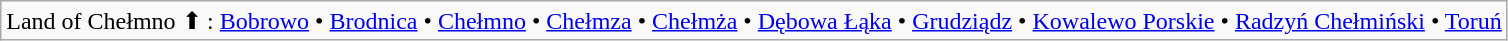<table class="wikitable">
<tr>
<td>Land of Chełmno ⬆ : <a href='#'>Bobrowo</a> • <a href='#'>Brodnica</a> • <a href='#'>Chełmno</a> • <a href='#'>Chełmza</a> • <a href='#'>Chełmża</a> • <a href='#'>Dębowa Łąka</a> • <a href='#'>Grudziądz</a> • <a href='#'>Kowalewo Porskie</a> • <a href='#'>Radzyń Chełmiński</a> • <a href='#'>Toruń</a></td>
</tr>
</table>
